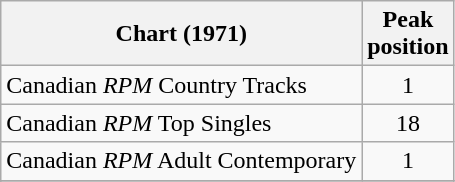<table class="wikitable sortable">
<tr>
<th align="left">Chart (1971)</th>
<th align="center">Peak<br>position</th>
</tr>
<tr>
<td align="left">Canadian <em>RPM</em> Country Tracks</td>
<td align="center">1</td>
</tr>
<tr>
<td align="left">Canadian <em>RPM</em> Top Singles</td>
<td align="center">18</td>
</tr>
<tr>
<td align="left">Canadian <em>RPM</em> Adult Contemporary</td>
<td align="center">1</td>
</tr>
<tr>
</tr>
<tr>
</tr>
</table>
